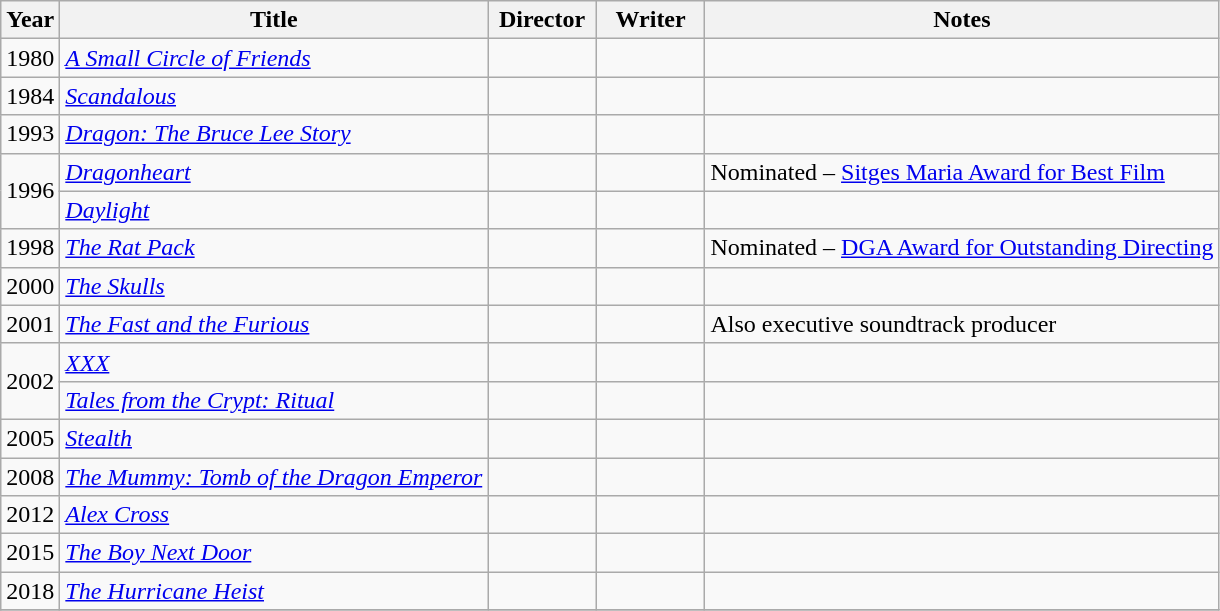<table class="wikitable">
<tr>
<th>Year</th>
<th>Title</th>
<th width="65">Director</th>
<th width="65">Writer</th>
<th>Notes</th>
</tr>
<tr>
<td>1980</td>
<td><em><a href='#'>A Small Circle of Friends</a></em></td>
<td></td>
<td></td>
<td></td>
</tr>
<tr>
<td>1984</td>
<td><em><a href='#'>Scandalous</a></em></td>
<td></td>
<td></td>
<td></td>
</tr>
<tr>
<td>1993</td>
<td><em><a href='#'>Dragon: The Bruce Lee Story</a></em></td>
<td></td>
<td></td>
<td></td>
</tr>
<tr>
<td rowspan=2>1996</td>
<td><em><a href='#'>Dragonheart</a></em></td>
<td></td>
<td></td>
<td>Nominated – <a href='#'>Sitges Maria Award for Best Film</a></td>
</tr>
<tr>
<td><em><a href='#'>Daylight</a></em></td>
<td></td>
<td></td>
<td></td>
</tr>
<tr>
<td>1998</td>
<td><em><a href='#'>The Rat Pack</a></em></td>
<td></td>
<td></td>
<td>Nominated – <a href='#'>DGA Award for Outstanding Directing</a></td>
</tr>
<tr>
<td>2000</td>
<td><em><a href='#'>The Skulls</a></em></td>
<td></td>
<td></td>
<td></td>
</tr>
<tr>
<td>2001</td>
<td><em><a href='#'>The Fast and the Furious</a></em></td>
<td></td>
<td></td>
<td>Also executive soundtrack producer</td>
</tr>
<tr>
<td rowspan=2>2002</td>
<td><em><a href='#'>XXX</a></em></td>
<td></td>
<td></td>
<td></td>
</tr>
<tr>
<td><em><a href='#'>Tales from the Crypt: Ritual</a></em></td>
<td></td>
<td></td>
<td></td>
</tr>
<tr>
<td>2005</td>
<td><em><a href='#'>Stealth</a></em></td>
<td></td>
<td></td>
<td></td>
</tr>
<tr>
<td>2008</td>
<td><em><a href='#'>The Mummy: Tomb of the Dragon Emperor</a></em></td>
<td></td>
<td></td>
<td></td>
</tr>
<tr>
<td>2012</td>
<td><em><a href='#'>Alex Cross</a></em></td>
<td></td>
<td></td>
<td></td>
</tr>
<tr>
<td>2015</td>
<td><em><a href='#'>The Boy Next Door</a></em></td>
<td></td>
<td></td>
<td></td>
</tr>
<tr>
<td>2018</td>
<td><em><a href='#'>The Hurricane Heist</a></em></td>
<td></td>
<td></td>
<td></td>
</tr>
<tr>
</tr>
</table>
